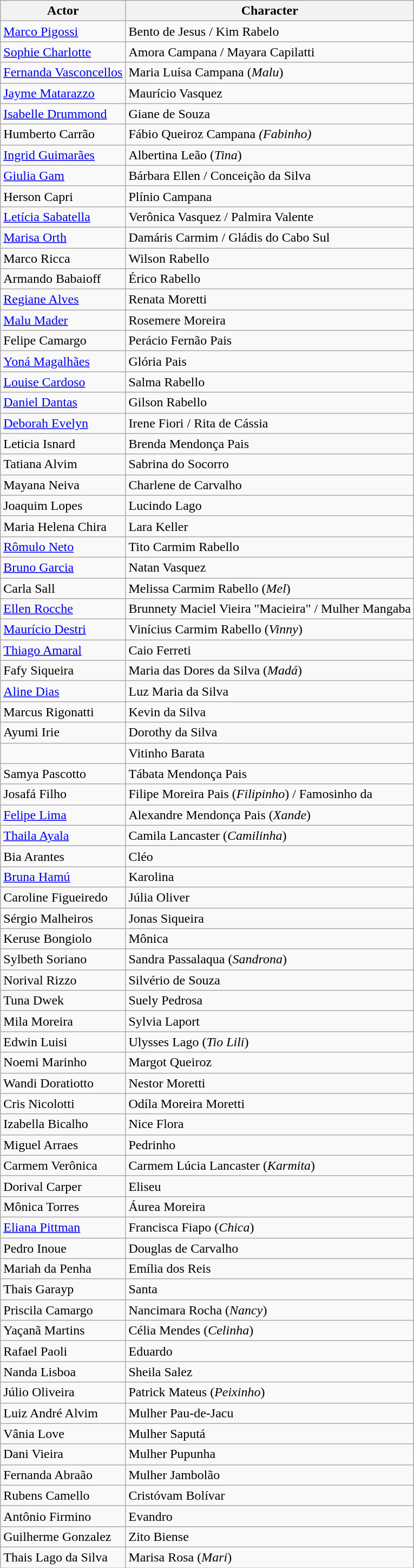<table class="wikitable sortable">
<tr>
<th>Actor</th>
<th>Character</th>
</tr>
<tr>
<td><a href='#'>Marco Pigossi</a></td>
<td>Bento de Jesus / Kim Rabelo</td>
</tr>
<tr>
<td><a href='#'>Sophie Charlotte</a></td>
<td>Amora Campana / Mayara Capilatti</td>
</tr>
<tr>
<td><a href='#'>Fernanda Vasconcellos</a></td>
<td>Maria Luísa Campana (<em>Malu</em>)</td>
</tr>
<tr>
<td><a href='#'>Jayme Matarazzo</a></td>
<td>Maurício Vasquez</td>
</tr>
<tr>
<td><a href='#'>Isabelle Drummond</a></td>
<td>Giane de Souza</td>
</tr>
<tr>
<td>Humberto Carrão</td>
<td>Fábio Queiroz Campana <em>(Fabinho)</em></td>
</tr>
<tr>
<td><a href='#'>Ingrid Guimarães</a></td>
<td>Albertina Leão (<em>Tina</em>)</td>
</tr>
<tr>
<td><a href='#'>Giulia Gam</a></td>
<td>Bárbara Ellen / Conceição da Silva</td>
</tr>
<tr>
<td>Herson Capri</td>
<td>Plínio Campana</td>
</tr>
<tr>
<td><a href='#'>Letícia Sabatella</a></td>
<td>Verônica Vasquez / Palmira Valente</td>
</tr>
<tr>
<td><a href='#'>Marisa Orth</a></td>
<td>Damáris Carmim / Gládis do Cabo Sul</td>
</tr>
<tr>
<td>Marco Ricca</td>
<td>Wilson Rabello</td>
</tr>
<tr>
<td>Armando Babaioff</td>
<td>Érico Rabello</td>
</tr>
<tr>
<td><a href='#'>Regiane Alves</a></td>
<td>Renata Moretti</td>
</tr>
<tr>
<td><a href='#'>Malu Mader</a></td>
<td>Rosemere Moreira</td>
</tr>
<tr>
<td>Felipe Camargo</td>
<td>Perácio Fernão Pais</td>
</tr>
<tr>
<td><a href='#'>Yoná Magalhães</a></td>
<td>Glória Pais</td>
</tr>
<tr>
<td><a href='#'>Louise Cardoso</a></td>
<td>Salma Rabello</td>
</tr>
<tr>
<td><a href='#'>Daniel Dantas</a></td>
<td>Gilson Rabello</td>
</tr>
<tr>
<td><a href='#'>Deborah Evelyn</a></td>
<td>Irene Fiori / Rita de Cássia</td>
</tr>
<tr>
<td>Leticia Isnard</td>
<td>Brenda Mendonça Pais</td>
</tr>
<tr>
<td>Tatiana Alvim</td>
<td>Sabrina do Socorro</td>
</tr>
<tr>
<td>Mayana Neiva</td>
<td>Charlene de Carvalho</td>
</tr>
<tr>
<td>Joaquim Lopes</td>
<td>Lucindo Lago</td>
</tr>
<tr>
<td>Maria Helena Chira</td>
<td>Lara Keller</td>
</tr>
<tr>
<td><a href='#'>Rômulo Neto</a></td>
<td>Tito Carmim Rabello</td>
</tr>
<tr>
<td><a href='#'>Bruno Garcia</a></td>
<td>Natan Vasquez</td>
</tr>
<tr>
<td>Carla Sall</td>
<td>Melissa Carmim Rabello (<em>Mel</em>)</td>
</tr>
<tr>
<td><a href='#'>Ellen Rocche</a></td>
<td>Brunnety Maciel Vieira "Macieira" / Mulher Mangaba</td>
</tr>
<tr>
<td><a href='#'>Maurício Destri</a></td>
<td>Vinícius Carmim Rabello (<em>Vinny</em>)</td>
</tr>
<tr>
<td><a href='#'>Thiago Amaral</a></td>
<td>Caio Ferreti</td>
</tr>
<tr>
<td>Fafy Siqueira</td>
<td>Maria das Dores da Silva (<em>Madá</em>)</td>
</tr>
<tr>
<td><a href='#'>Aline Dias</a></td>
<td>Luz Maria da Silva</td>
</tr>
<tr>
<td>Marcus Rigonatti</td>
<td>Kevin da Silva</td>
</tr>
<tr>
<td>Ayumi Irie</td>
<td>Dorothy da Silva</td>
</tr>
<tr>
<td></td>
<td>Vitinho Barata</td>
</tr>
<tr>
<td>Samya Pascotto</td>
<td>Tábata Mendonça Pais</td>
</tr>
<tr>
<td>Josafá Filho</td>
<td>Filipe Moreira Pais (<em>Filipinho</em>) / Famosinho da </td>
</tr>
<tr>
<td><a href='#'>Felipe Lima</a></td>
<td>Alexandre Mendonça Pais (<em>Xande</em>)</td>
</tr>
<tr>
<td><a href='#'>Thaila Ayala</a></td>
<td>Camila Lancaster (<em>Camilinha</em>)</td>
</tr>
<tr>
<td>Bia Arantes</td>
<td>Cléo</td>
</tr>
<tr>
<td><a href='#'>Bruna Hamú</a></td>
<td>Karolina</td>
</tr>
<tr>
<td>Caroline Figueiredo</td>
<td>Júlia Oliver</td>
</tr>
<tr>
<td>Sérgio Malheiros</td>
<td>Jonas Siqueira</td>
</tr>
<tr>
<td>Keruse Bongiolo</td>
<td>Mônica</td>
</tr>
<tr>
<td>Sylbeth Soriano</td>
<td>Sandra Passalaqua (<em>Sandrona</em>)</td>
</tr>
<tr>
<td>Norival Rizzo</td>
<td>Silvério de Souza</td>
</tr>
<tr>
<td>Tuna Dwek</td>
<td>Suely Pedrosa</td>
</tr>
<tr>
<td>Mila Moreira</td>
<td>Sylvia Laport</td>
</tr>
<tr>
<td>Edwin Luisi</td>
<td>Ulysses Lago (<em>Tio Lili</em>)</td>
</tr>
<tr>
<td>Noemi Marinho</td>
<td>Margot Queiroz</td>
</tr>
<tr>
<td>Wandi Doratiotto</td>
<td>Nestor Moretti</td>
</tr>
<tr>
<td>Cris Nicolotti</td>
<td>Odíla Moreira Moretti</td>
</tr>
<tr>
<td>Izabella Bicalho</td>
<td>Nice Flora</td>
</tr>
<tr>
<td>Miguel Arraes</td>
<td>Pedrinho</td>
</tr>
<tr>
<td>Carmem Verônica</td>
<td>Carmem Lúcia Lancaster (<em>Karmita</em>)</td>
</tr>
<tr>
<td>Dorival Carper</td>
<td>Eliseu</td>
</tr>
<tr>
<td>Mônica Torres</td>
<td>Áurea Moreira</td>
</tr>
<tr>
<td><a href='#'>Eliana Pittman</a></td>
<td>Francisca Fiapo (<em>Chica</em>)</td>
</tr>
<tr>
<td>Pedro Inoue</td>
<td>Douglas de Carvalho</td>
</tr>
<tr>
<td>Mariah da Penha</td>
<td>Emília dos Reis</td>
</tr>
<tr>
<td>Thais Garayp</td>
<td>Santa</td>
</tr>
<tr>
<td>Priscila Camargo</td>
<td>Nancimara Rocha (<em>Nancy</em>)</td>
</tr>
<tr>
<td>Yaçanã Martins</td>
<td>Célia Mendes (<em>Celinha</em>)</td>
</tr>
<tr>
<td>Rafael Paoli</td>
<td>Eduardo</td>
</tr>
<tr>
<td>Nanda Lisboa</td>
<td>Sheila Salez</td>
</tr>
<tr>
<td>Júlio Oliveira</td>
<td>Patrick Mateus (<em>Peixinho</em>)</td>
</tr>
<tr>
<td>Luiz André Alvim</td>
<td>Mulher Pau-de-Jacu</td>
</tr>
<tr>
<td>Vânia Love</td>
<td>Mulher Saputá</td>
</tr>
<tr>
<td>Dani Vieira</td>
<td>Mulher Pupunha</td>
</tr>
<tr>
<td>Fernanda Abraão</td>
<td>Mulher Jambolão</td>
</tr>
<tr>
<td>Rubens Camello</td>
<td>Cristóvam Bolívar</td>
</tr>
<tr>
<td>Antônio Firmino</td>
<td>Evandro</td>
</tr>
<tr>
<td>Guilherme Gonzalez</td>
<td>Zito Biense</td>
</tr>
<tr>
<td>Thais Lago da Silva</td>
<td>Marisa Rosa (<em>Mari</em>)</td>
</tr>
</table>
